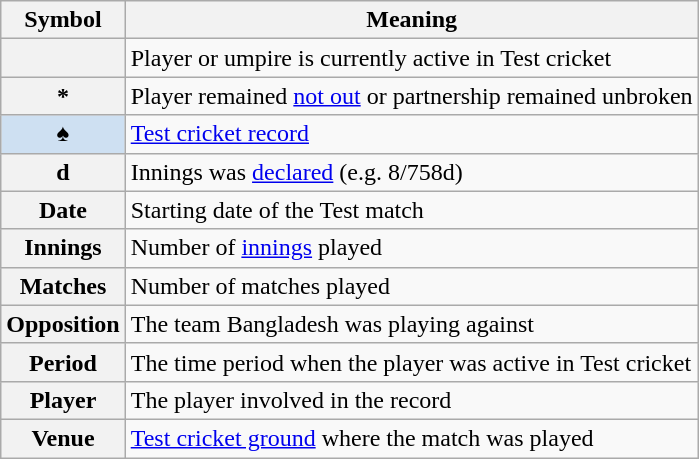<table class="wikitable plainrowheaders">
<tr>
<th scope=col>Symbol</th>
<th scope=col>Meaning</th>
</tr>
<tr>
<th scope=row></th>
<td>Player or umpire is currently active in Test cricket</td>
</tr>
<tr>
<th scope=row>*</th>
<td>Player remained <a href='#'>not out</a> or partnership remained unbroken</td>
</tr>
<tr>
<th scope=row style=background:#cee0f2;>♠</th>
<td><a href='#'>Test cricket record</a></td>
</tr>
<tr>
<th scope=row>d</th>
<td>Innings was <a href='#'>declared</a> (e.g. 8/758d)</td>
</tr>
<tr>
<th scope=row>Date</th>
<td>Starting date of the Test match</td>
</tr>
<tr>
<th scope=row>Innings</th>
<td>Number of <a href='#'>innings</a> played</td>
</tr>
<tr>
<th scope=row>Matches</th>
<td>Number of matches played</td>
</tr>
<tr>
<th scope=row>Opposition</th>
<td>The team Bangladesh was playing against</td>
</tr>
<tr>
<th scope=row>Period</th>
<td>The time period when the player was active in Test cricket</td>
</tr>
<tr>
<th scope=row>Player</th>
<td>The player involved in the record</td>
</tr>
<tr>
<th scope=row>Venue</th>
<td><a href='#'>Test cricket ground</a> where the match was played</td>
</tr>
</table>
